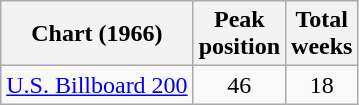<table class="wikitable sortable">
<tr>
<th>Chart (1966)</th>
<th>Peak<br>position</th>
<th>Total<br>weeks</th>
</tr>
<tr>
<td align="left"><a href='#'>U.S. Billboard 200</a></td>
<td style="text-align:center;">46</td>
<td style="text-align:center;">18</td>
</tr>
</table>
